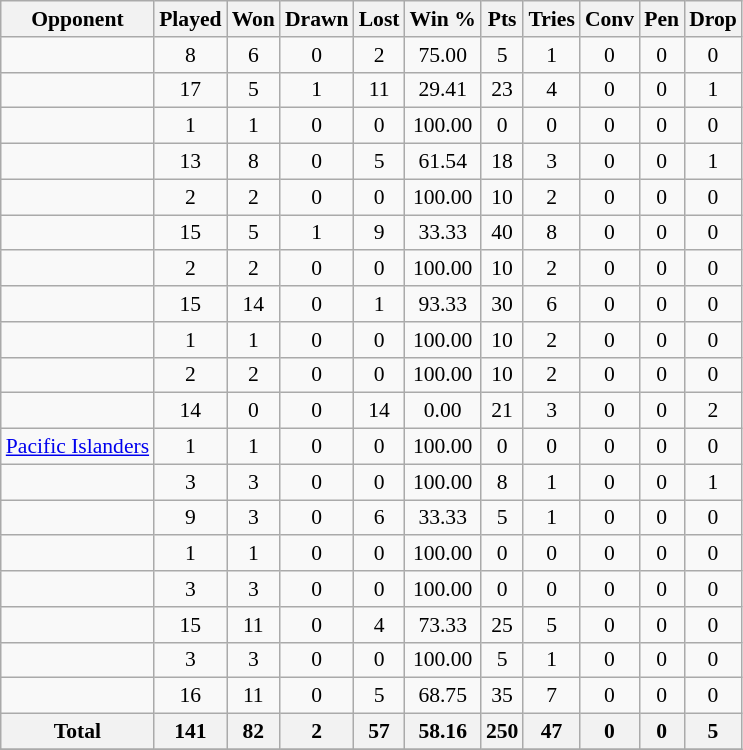<table class="wikitable sortable" style="font-size:90%; text-align:center">
<tr>
<th>Opponent</th>
<th>Played</th>
<th>Won</th>
<th>Drawn</th>
<th>Lost</th>
<th>Win %</th>
<th>Pts</th>
<th>Tries</th>
<th>Conv</th>
<th>Pen</th>
<th>Drop</th>
</tr>
<tr>
<td align=left></td>
<td>8</td>
<td>6</td>
<td>0</td>
<td>2</td>
<td>75.00</td>
<td>5</td>
<td>1</td>
<td>0</td>
<td>0</td>
<td>0</td>
</tr>
<tr>
<td align=left></td>
<td>17</td>
<td>5</td>
<td>1</td>
<td>11</td>
<td>29.41</td>
<td>23</td>
<td>4</td>
<td>0</td>
<td>0</td>
<td>1</td>
</tr>
<tr>
<td align=left></td>
<td>1</td>
<td>1</td>
<td>0</td>
<td>0</td>
<td>100.00</td>
<td>0</td>
<td>0</td>
<td>0</td>
<td>0</td>
<td>0</td>
</tr>
<tr>
<td align=left></td>
<td>13</td>
<td>8</td>
<td>0</td>
<td>5</td>
<td>61.54</td>
<td>18</td>
<td>3</td>
<td>0</td>
<td>0</td>
<td>1</td>
</tr>
<tr>
<td align=left></td>
<td>2</td>
<td>2</td>
<td>0</td>
<td>0</td>
<td>100.00</td>
<td>10</td>
<td>2</td>
<td>0</td>
<td>0</td>
<td>0</td>
</tr>
<tr>
<td align=left></td>
<td>15</td>
<td>5</td>
<td>1</td>
<td>9</td>
<td>33.33</td>
<td>40</td>
<td>8</td>
<td>0</td>
<td>0</td>
<td>0</td>
</tr>
<tr>
<td align=left></td>
<td>2</td>
<td>2</td>
<td>0</td>
<td>0</td>
<td>100.00</td>
<td>10</td>
<td>2</td>
<td>0</td>
<td>0</td>
<td>0</td>
</tr>
<tr>
<td align=left></td>
<td>15</td>
<td>14</td>
<td>0</td>
<td>1</td>
<td>93.33</td>
<td>30</td>
<td>6</td>
<td>0</td>
<td>0</td>
<td>0</td>
</tr>
<tr>
<td align=left></td>
<td>1</td>
<td>1</td>
<td>0</td>
<td>0</td>
<td>100.00</td>
<td>10</td>
<td>2</td>
<td>0</td>
<td>0</td>
<td>0</td>
</tr>
<tr>
<td align=left></td>
<td>2</td>
<td>2</td>
<td>0</td>
<td>0</td>
<td>100.00</td>
<td>10</td>
<td>2</td>
<td>0</td>
<td>0</td>
<td>0</td>
</tr>
<tr>
<td align=left></td>
<td>14</td>
<td>0</td>
<td>0</td>
<td>14</td>
<td>0.00</td>
<td>21</td>
<td>3</td>
<td>0</td>
<td>0</td>
<td>2</td>
</tr>
<tr>
<td align=left><a href='#'>Pacific Islanders</a></td>
<td>1</td>
<td>1</td>
<td>0</td>
<td>0</td>
<td>100.00</td>
<td>0</td>
<td>0</td>
<td>0</td>
<td>0</td>
<td>0</td>
</tr>
<tr>
<td align=left></td>
<td>3</td>
<td>3</td>
<td>0</td>
<td>0</td>
<td>100.00</td>
<td>8</td>
<td>1</td>
<td>0</td>
<td>0</td>
<td>1</td>
</tr>
<tr>
<td align=left></td>
<td>9</td>
<td>3</td>
<td>0</td>
<td>6</td>
<td>33.33</td>
<td>5</td>
<td>1</td>
<td>0</td>
<td>0</td>
<td>0</td>
</tr>
<tr>
<td align=left></td>
<td>1</td>
<td>1</td>
<td>0</td>
<td>0</td>
<td>100.00</td>
<td>0</td>
<td>0</td>
<td>0</td>
<td>0</td>
<td>0</td>
</tr>
<tr>
<td align=left></td>
<td>3</td>
<td>3</td>
<td>0</td>
<td>0</td>
<td>100.00</td>
<td>0</td>
<td>0</td>
<td>0</td>
<td>0</td>
<td>0</td>
</tr>
<tr>
<td align=left></td>
<td>15</td>
<td>11</td>
<td>0</td>
<td>4</td>
<td>73.33</td>
<td>25</td>
<td>5</td>
<td>0</td>
<td>0</td>
<td>0</td>
</tr>
<tr>
<td align=left></td>
<td>3</td>
<td>3</td>
<td>0</td>
<td>0</td>
<td>100.00</td>
<td>5</td>
<td>1</td>
<td>0</td>
<td>0</td>
<td>0</td>
</tr>
<tr>
<td align=left></td>
<td>16</td>
<td>11</td>
<td>0</td>
<td>5</td>
<td>68.75</td>
<td>35</td>
<td>7</td>
<td>0</td>
<td>0</td>
<td>0</td>
</tr>
<tr>
<th align=left>Total</th>
<th>141</th>
<th>82</th>
<th>2</th>
<th>57</th>
<th>58.16</th>
<th>250</th>
<th>47</th>
<th>0</th>
<th>0</th>
<th>5</th>
</tr>
<tr>
</tr>
</table>
